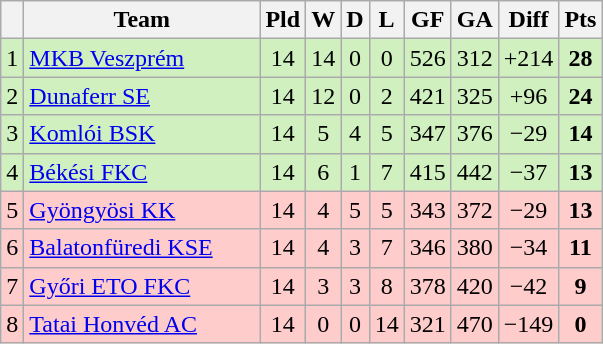<table class="wikitable sortable" style="text-align:center">
<tr>
<th></th>
<th width="150">Team</th>
<th>Pld</th>
<th>W</th>
<th>D</th>
<th>L</th>
<th>GF</th>
<th>GA</th>
<th>Diff</th>
<th>Pts</th>
</tr>
<tr style="background: #D0F0C0;">
<td>1</td>
<td align=left><a href='#'>MKB Veszprém</a></td>
<td>14</td>
<td>14</td>
<td>0</td>
<td>0</td>
<td>526</td>
<td>312</td>
<td>+214</td>
<td><strong>28</strong></td>
</tr>
<tr style="background: #D0F0C0;">
<td>2</td>
<td align=left><a href='#'>Dunaferr SE</a></td>
<td>14</td>
<td>12</td>
<td>0</td>
<td>2</td>
<td>421</td>
<td>325</td>
<td>+96</td>
<td><strong>24</strong></td>
</tr>
<tr style="background: #D0F0C0;">
<td>3</td>
<td align=left><a href='#'>Komlói BSK</a></td>
<td>14</td>
<td>5</td>
<td>4</td>
<td>5</td>
<td>347</td>
<td>376</td>
<td>−29</td>
<td><strong>14</strong></td>
</tr>
<tr style="background: #D0F0C0;">
<td>4</td>
<td align=left><a href='#'>Békési FKC</a></td>
<td>14</td>
<td>6</td>
<td>1</td>
<td>7</td>
<td>415</td>
<td>442</td>
<td>−37</td>
<td><strong>13</strong></td>
</tr>
<tr style="background: #FFCCCC;">
<td>5</td>
<td align=left><a href='#'>Gyöngyösi KK</a></td>
<td>14</td>
<td>4</td>
<td>5</td>
<td>5</td>
<td>343</td>
<td>372</td>
<td>−29</td>
<td><strong>13</strong></td>
</tr>
<tr style="background: #FFCCCC;">
<td>6</td>
<td align=left><a href='#'>Balatonfüredi KSE</a></td>
<td>14</td>
<td>4</td>
<td>3</td>
<td>7</td>
<td>346</td>
<td>380</td>
<td>−34</td>
<td><strong>11</strong></td>
</tr>
<tr style="background: #FFCCCC;">
<td>7</td>
<td align=left><a href='#'>Győri ETO FKC</a></td>
<td>14</td>
<td>3</td>
<td>3</td>
<td>8</td>
<td>378</td>
<td>420</td>
<td>−42</td>
<td><strong>9</strong></td>
</tr>
<tr style="background: #FFCCCC;">
<td>8</td>
<td align=left><a href='#'>Tatai Honvéd AC</a></td>
<td>14</td>
<td>0</td>
<td>0</td>
<td>14</td>
<td>321</td>
<td>470</td>
<td>−149</td>
<td><strong>0</strong></td>
</tr>
</table>
